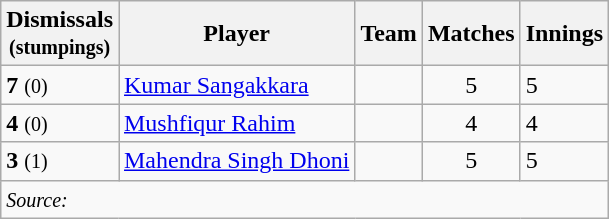<table class="wikitable">
<tr>
<th>Dismissals<br><small>(stumpings)</small></th>
<th>Player</th>
<th>Team</th>
<th>Matches</th>
<th>Innings</th>
</tr>
<tr>
<td><strong>7</strong> <small>(0)</small></td>
<td><a href='#'>Kumar Sangakkara</a></td>
<td></td>
<td align="center">5</td>
<td>5</td>
</tr>
<tr>
<td><strong>4</strong> <small>(0)</small></td>
<td><a href='#'>Mushfiqur Rahim</a></td>
<td></td>
<td align="center">4</td>
<td>4</td>
</tr>
<tr>
<td><strong>3</strong> <small>(1)</small></td>
<td><a href='#'>Mahendra Singh Dhoni</a></td>
<td></td>
<td align="center">5</td>
<td>5</td>
</tr>
<tr>
<td colspan=5><small><em>Source: </em></small></td>
</tr>
</table>
